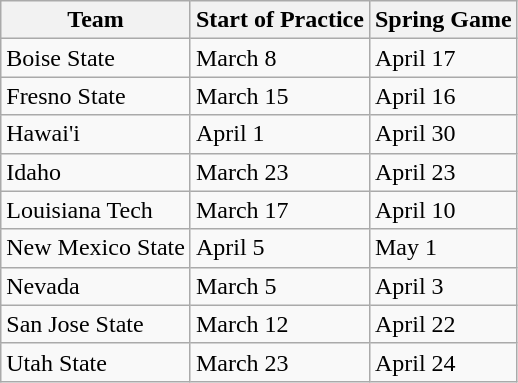<table class="wikitable">
<tr>
<th>Team</th>
<th>Start of Practice</th>
<th>Spring Game</th>
</tr>
<tr>
<td>Boise State</td>
<td>March 8</td>
<td>April 17</td>
</tr>
<tr>
<td>Fresno State</td>
<td>March 15</td>
<td>April 16</td>
</tr>
<tr>
<td>Hawai'i</td>
<td>April 1</td>
<td>April 30</td>
</tr>
<tr>
<td>Idaho</td>
<td>March 23</td>
<td>April 23</td>
</tr>
<tr>
<td>Louisiana Tech</td>
<td>March 17</td>
<td>April 10</td>
</tr>
<tr>
<td>New Mexico State</td>
<td>April 5</td>
<td>May 1</td>
</tr>
<tr>
<td>Nevada</td>
<td>March 5</td>
<td>April 3</td>
</tr>
<tr>
<td>San Jose State</td>
<td>March 12</td>
<td>April 22</td>
</tr>
<tr>
<td>Utah State</td>
<td>March 23</td>
<td>April 24</td>
</tr>
</table>
